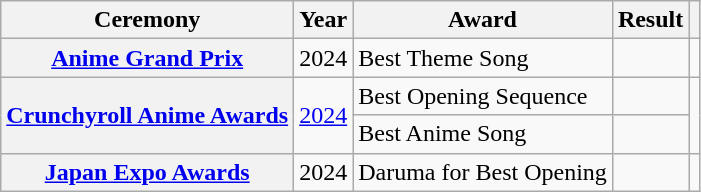<table class="wikitable sortable plainrowheaders">
<tr>
<th scope="col">Ceremony</th>
<th scope="col">Year</th>
<th scope="col">Award</th>
<th scope="col">Result</th>
<th scope="col" class="unsortable"></th>
</tr>
<tr>
<th scope="row" style="text-align:center"><a href='#'>Anime Grand Prix</a></th>
<td style="text-align:center">2024</td>
<td>Best Theme Song</td>
<td></td>
<td align="center"></td>
</tr>
<tr>
<th scope="row" rowspan="2" style="text-align:center"><a href='#'>Crunchyroll Anime Awards</a></th>
<td style="text-align:center" rowspan="2"><a href='#'>2024</a></td>
<td>Best Opening Sequence</td>
<td></td>
<td rowspan="2" align="center"></td>
</tr>
<tr>
<td>Best Anime Song</td>
<td></td>
</tr>
<tr>
<th scope="row" style="text-align:center"><a href='#'>Japan Expo Awards</a></th>
<td style="text-align:center">2024</td>
<td>Daruma for Best Opening</td>
<td></td>
<td align="center"></td>
</tr>
</table>
